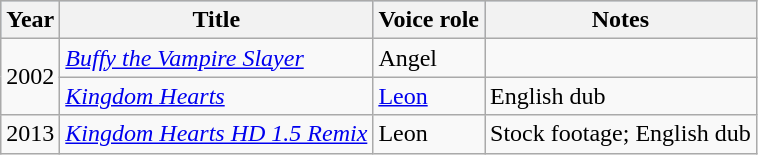<table class="wikitable sortable">
<tr style="background:#b0c4de; text-align:center;">
<th>Year</th>
<th>Title</th>
<th>Voice role</th>
<th class="unsortable">Notes</th>
</tr>
<tr>
<td rowspan="2">2002</td>
<td><em><a href='#'>Buffy the Vampire Slayer</a></em></td>
<td>Angel</td>
<td></td>
</tr>
<tr>
<td><em><a href='#'>Kingdom Hearts</a></em></td>
<td><a href='#'>Leon</a></td>
<td>English dub</td>
</tr>
<tr>
<td>2013</td>
<td><em><a href='#'>Kingdom Hearts HD 1.5 Remix</a></em></td>
<td>Leon</td>
<td>Stock footage; English dub</td>
</tr>
</table>
